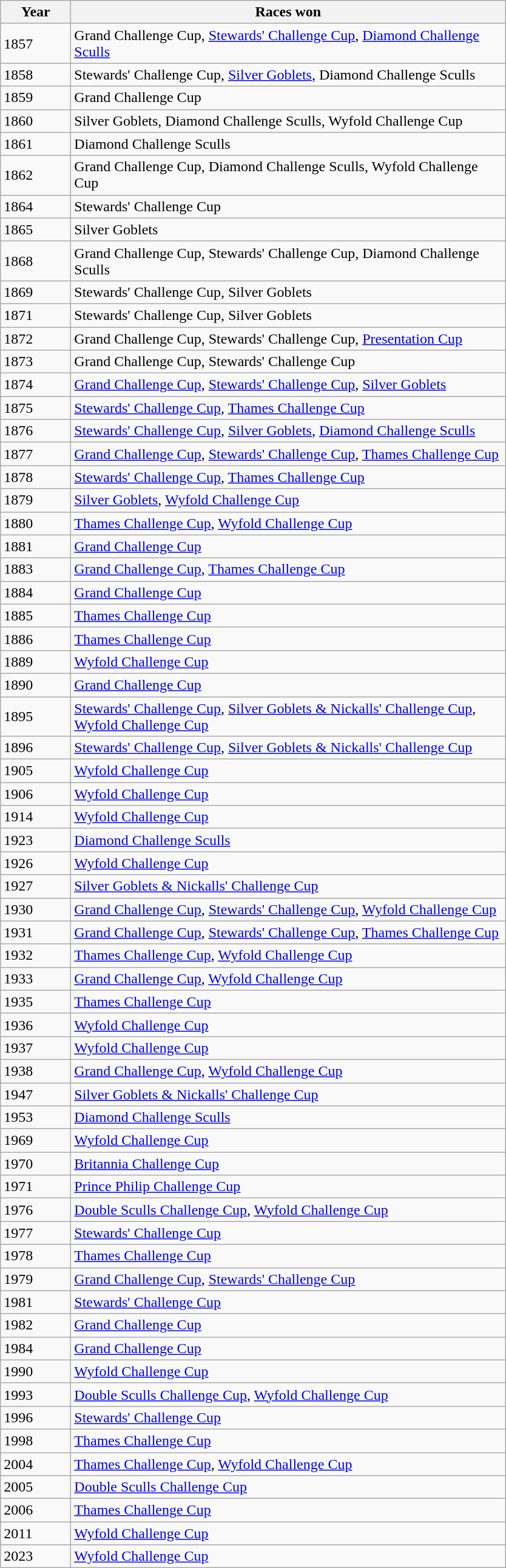<table class="wikitable">
<tr>
<th width=70>Year</th>
<th width=470>Races won</th>
</tr>
<tr>
<td>1857</td>
<td>Grand Challenge Cup, <a href='#'>Stewards' Challenge Cup</a>, <a href='#'>Diamond Challenge Sculls</a></td>
</tr>
<tr>
<td>1858</td>
<td>Stewards' Challenge Cup, <a href='#'>Silver Goblets</a>, Diamond Challenge Sculls</td>
</tr>
<tr>
<td>1859</td>
<td>Grand Challenge Cup</td>
</tr>
<tr>
<td>1860</td>
<td>Silver Goblets, Diamond Challenge Sculls, Wyfold Challenge Cup</td>
</tr>
<tr>
<td>1861</td>
<td>Diamond Challenge Sculls</td>
</tr>
<tr>
<td>1862</td>
<td>Grand Challenge Cup, Diamond Challenge Sculls, Wyfold Challenge Cup</td>
</tr>
<tr>
<td>1864</td>
<td>Stewards' Challenge Cup</td>
</tr>
<tr>
<td>1865</td>
<td>Silver Goblets</td>
</tr>
<tr>
<td>1868</td>
<td>Grand Challenge Cup, Stewards' Challenge Cup, Diamond Challenge Sculls</td>
</tr>
<tr>
<td>1869</td>
<td>Stewards' Challenge Cup, Silver Goblets</td>
</tr>
<tr>
<td>1871</td>
<td>Stewards' Challenge Cup, Silver Goblets</td>
</tr>
<tr>
<td>1872</td>
<td>Grand Challenge Cup, Stewards' Challenge Cup, <a href='#'>Presentation Cup</a></td>
</tr>
<tr>
<td>1873</td>
<td>Grand Challenge Cup, Stewards' Challenge Cup</td>
</tr>
<tr>
<td>1874</td>
<td><a href='#'>Grand Challenge Cup</a>, <a href='#'>Stewards' Challenge Cup</a>, <a href='#'>Silver Goblets</a></td>
</tr>
<tr>
<td>1875</td>
<td><a href='#'>Stewards' Challenge Cup</a>, <a href='#'>Thames Challenge Cup</a></td>
</tr>
<tr>
<td>1876</td>
<td><a href='#'>Stewards' Challenge Cup</a>, <a href='#'>Silver Goblets</a>, <a href='#'>Diamond Challenge Sculls</a></td>
</tr>
<tr>
<td>1877</td>
<td><a href='#'>Grand Challenge Cup</a>, <a href='#'>Stewards' Challenge Cup</a>, <a href='#'>Thames Challenge Cup</a></td>
</tr>
<tr>
<td>1878</td>
<td><a href='#'>Stewards' Challenge Cup</a>, <a href='#'>Thames Challenge Cup</a></td>
</tr>
<tr>
<td>1879</td>
<td><a href='#'>Silver Goblets</a>, <a href='#'>Wyfold Challenge Cup</a></td>
</tr>
<tr>
<td>1880</td>
<td><a href='#'>Thames Challenge Cup</a>, <a href='#'>Wyfold Challenge Cup</a></td>
</tr>
<tr>
<td>1881</td>
<td><a href='#'>Grand Challenge Cup</a></td>
</tr>
<tr>
<td>1883</td>
<td><a href='#'>Grand Challenge Cup</a>, <a href='#'>Thames Challenge Cup</a></td>
</tr>
<tr>
<td>1884</td>
<td><a href='#'>Grand Challenge Cup</a></td>
</tr>
<tr>
<td>1885</td>
<td><a href='#'>Thames Challenge Cup</a></td>
</tr>
<tr>
<td>1886</td>
<td><a href='#'>Thames Challenge Cup</a></td>
</tr>
<tr>
<td>1889</td>
<td><a href='#'>Wyfold Challenge Cup</a></td>
</tr>
<tr>
<td>1890</td>
<td><a href='#'>Grand Challenge Cup</a></td>
</tr>
<tr>
<td>1895</td>
<td><a href='#'>Stewards' Challenge Cup</a>, <a href='#'>Silver Goblets & Nickalls' Challenge Cup</a>, <a href='#'>Wyfold Challenge Cup</a></td>
</tr>
<tr>
<td>1896</td>
<td><a href='#'>Stewards' Challenge Cup</a>, <a href='#'>Silver Goblets & Nickalls' Challenge Cup</a></td>
</tr>
<tr>
<td>1905</td>
<td><a href='#'>Wyfold Challenge Cup</a></td>
</tr>
<tr>
<td>1906</td>
<td><a href='#'>Wyfold Challenge Cup</a></td>
</tr>
<tr>
<td>1914</td>
<td><a href='#'>Wyfold Challenge Cup</a></td>
</tr>
<tr>
<td>1923</td>
<td><a href='#'>Diamond Challenge Sculls</a></td>
</tr>
<tr>
<td>1926</td>
<td><a href='#'>Wyfold Challenge Cup</a></td>
</tr>
<tr>
<td>1927</td>
<td><a href='#'>Silver Goblets & Nickalls' Challenge Cup</a></td>
</tr>
<tr>
<td>1930</td>
<td><a href='#'>Grand Challenge Cup</a>, <a href='#'>Stewards' Challenge Cup</a>, <a href='#'>Wyfold Challenge Cup</a></td>
</tr>
<tr>
<td>1931</td>
<td><a href='#'>Grand Challenge Cup</a>, <a href='#'>Stewards' Challenge Cup</a>, <a href='#'>Thames Challenge Cup</a></td>
</tr>
<tr>
<td>1932</td>
<td><a href='#'>Thames Challenge Cup</a>, <a href='#'>Wyfold Challenge Cup</a></td>
</tr>
<tr>
<td>1933</td>
<td><a href='#'>Grand Challenge Cup</a>, <a href='#'>Wyfold Challenge Cup</a></td>
</tr>
<tr>
<td>1935</td>
<td><a href='#'>Thames Challenge Cup</a></td>
</tr>
<tr>
<td>1936</td>
<td><a href='#'>Wyfold Challenge Cup</a></td>
</tr>
<tr>
<td>1937</td>
<td><a href='#'>Wyfold Challenge Cup</a></td>
</tr>
<tr>
<td>1938</td>
<td><a href='#'>Grand Challenge Cup</a>, <a href='#'>Wyfold Challenge Cup</a></td>
</tr>
<tr>
<td>1947</td>
<td><a href='#'>Silver Goblets & Nickalls' Challenge Cup</a></td>
</tr>
<tr>
<td>1953</td>
<td><a href='#'>Diamond Challenge Sculls</a></td>
</tr>
<tr>
<td>1969</td>
<td><a href='#'>Wyfold Challenge Cup</a></td>
</tr>
<tr>
<td>1970</td>
<td><a href='#'>Britannia Challenge Cup</a></td>
</tr>
<tr>
<td>1971</td>
<td><a href='#'>Prince Philip Challenge Cup</a></td>
</tr>
<tr>
<td>1976</td>
<td><a href='#'>Double Sculls Challenge Cup</a>, <a href='#'>Wyfold Challenge Cup</a></td>
</tr>
<tr>
<td>1977</td>
<td><a href='#'>Stewards' Challenge Cup</a></td>
</tr>
<tr>
<td>1978</td>
<td><a href='#'>Thames Challenge Cup</a></td>
</tr>
<tr>
<td>1979</td>
<td><a href='#'>Grand Challenge Cup</a>, <a href='#'>Stewards' Challenge Cup</a></td>
</tr>
<tr>
<td>1981</td>
<td><a href='#'>Stewards' Challenge Cup</a></td>
</tr>
<tr>
<td>1982</td>
<td><a href='#'>Grand Challenge Cup</a></td>
</tr>
<tr>
<td>1984</td>
<td><a href='#'>Grand Challenge Cup</a></td>
</tr>
<tr>
<td>1990</td>
<td><a href='#'>Wyfold Challenge Cup</a></td>
</tr>
<tr>
<td>1993</td>
<td><a href='#'>Double Sculls Challenge Cup</a>, <a href='#'>Wyfold Challenge Cup</a></td>
</tr>
<tr>
<td>1996</td>
<td><a href='#'>Stewards' Challenge Cup</a></td>
</tr>
<tr>
<td>1998</td>
<td><a href='#'>Thames Challenge Cup</a></td>
</tr>
<tr>
<td>2004</td>
<td><a href='#'>Thames Challenge Cup</a>, <a href='#'>Wyfold Challenge Cup</a></td>
</tr>
<tr>
<td>2005</td>
<td><a href='#'>Double Sculls Challenge Cup</a></td>
</tr>
<tr>
<td>2006</td>
<td><a href='#'>Thames Challenge Cup</a></td>
</tr>
<tr>
<td>2011</td>
<td><a href='#'>Wyfold Challenge Cup</a></td>
</tr>
<tr>
<td>2023</td>
<td><a href='#'>Wyfold Challenge Cup</a></td>
</tr>
</table>
